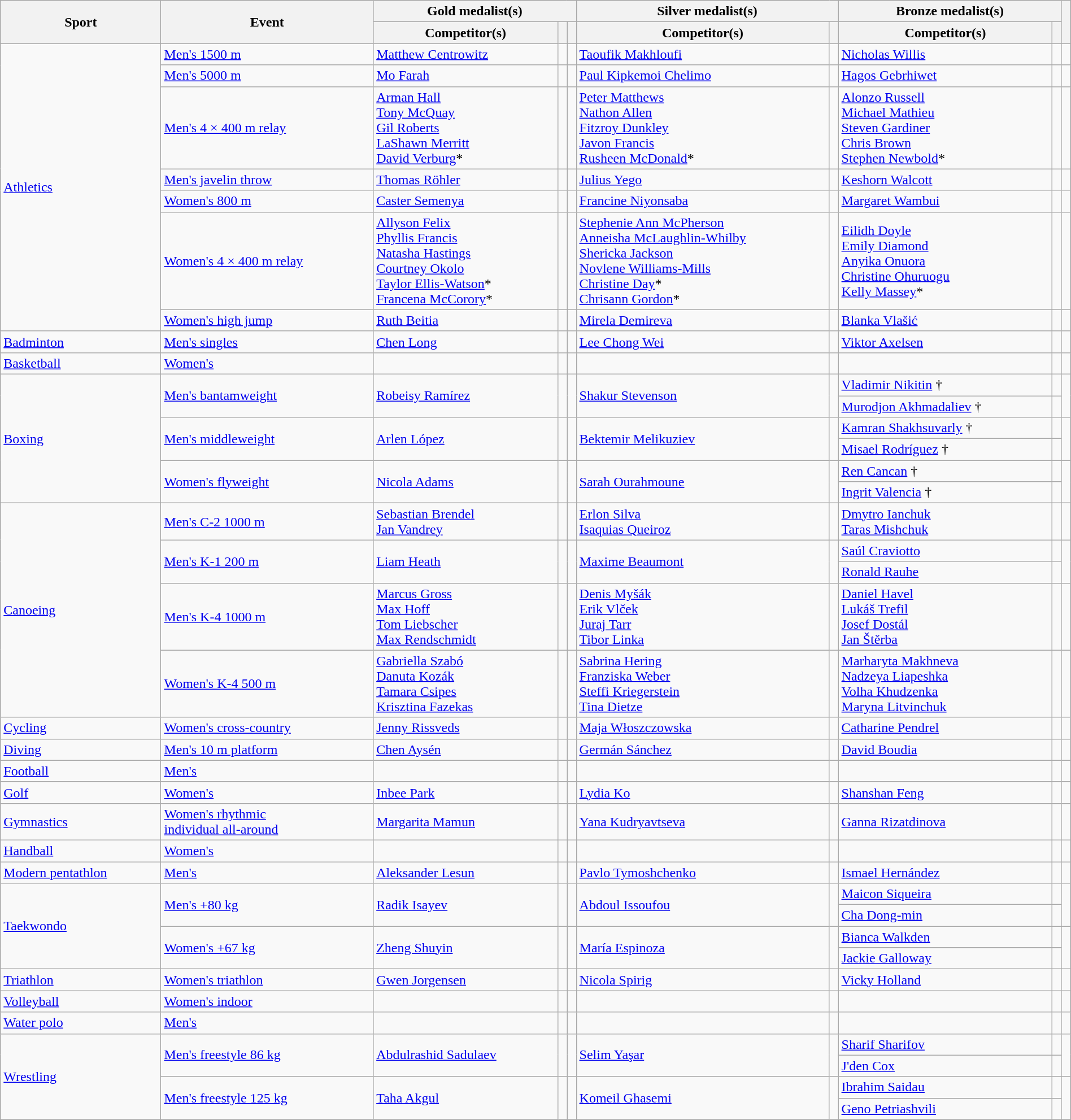<table class="wikitable" style="width:100%;">
<tr>
<th rowspan="2">Sport</th>
<th rowspan="2">Event</th>
<th colspan="3">Gold medalist(s)</th>
<th colspan="2">Silver medalist(s)</th>
<th colspan="2">Bronze medalist(s)</th>
<th rowspan="2"></th>
</tr>
<tr>
<th>Competitor(s)</th>
<th></th>
<th></th>
<th>Competitor(s)</th>
<th></th>
<th>Competitor(s)</th>
<th></th>
</tr>
<tr>
<td rowspan="7"><a href='#'>Athletics</a></td>
<td><a href='#'>Men's 1500 m</a></td>
<td><a href='#'>Matthew Centrowitz</a></td>
<td></td>
<td></td>
<td><a href='#'>Taoufik Makhloufi</a></td>
<td></td>
<td><a href='#'>Nicholas Willis</a></td>
<td></td>
<td></td>
</tr>
<tr>
<td><a href='#'>Men's 5000 m</a></td>
<td><a href='#'>Mo Farah</a></td>
<td></td>
<td></td>
<td><a href='#'>Paul Kipkemoi Chelimo</a></td>
<td></td>
<td><a href='#'>Hagos Gebrhiwet</a></td>
<td></td>
<td></td>
</tr>
<tr>
<td><a href='#'>Men's 4 × 400 m relay</a></td>
<td><a href='#'>Arman Hall</a><br><a href='#'>Tony McQuay</a><br><a href='#'>Gil Roberts</a><br><a href='#'>LaShawn Merritt</a><br><a href='#'>David Verburg</a>*</td>
<td></td>
<td></td>
<td><a href='#'>Peter Matthews</a><br><a href='#'>Nathon Allen</a><br><a href='#'>Fitzroy Dunkley</a><br><a href='#'>Javon Francis</a><br><a href='#'>Rusheen McDonald</a>*</td>
<td></td>
<td><a href='#'>Alonzo Russell</a><br><a href='#'>Michael Mathieu</a><br><a href='#'>Steven Gardiner</a><br><a href='#'>Chris Brown</a><br><a href='#'>Stephen Newbold</a>*</td>
<td></td>
<td></td>
</tr>
<tr>
<td><a href='#'>Men's javelin throw</a></td>
<td><a href='#'>Thomas Röhler</a></td>
<td></td>
<td></td>
<td><a href='#'>Julius Yego</a></td>
<td></td>
<td><a href='#'>Keshorn Walcott</a></td>
<td></td>
<td></td>
</tr>
<tr>
<td><a href='#'>Women's 800 m</a></td>
<td><a href='#'>Caster Semenya</a></td>
<td></td>
<td></td>
<td><a href='#'>Francine Niyonsaba</a></td>
<td></td>
<td><a href='#'>Margaret Wambui</a></td>
<td></td>
<td></td>
</tr>
<tr>
<td><a href='#'>Women's 4 × 400 m relay</a></td>
<td><a href='#'>Allyson Felix</a><br><a href='#'>Phyllis Francis</a><br><a href='#'>Natasha Hastings</a><br><a href='#'>Courtney Okolo</a><br><a href='#'>Taylor Ellis-Watson</a>*<br><a href='#'>Francena McCorory</a>*</td>
<td></td>
<td></td>
<td><a href='#'>Stephenie Ann McPherson</a><br><a href='#'>Anneisha McLaughlin-Whilby</a><br><a href='#'>Shericka Jackson</a><br><a href='#'>Novlene Williams-Mills</a><br><a href='#'>Christine Day</a>*<br><a href='#'>Chrisann Gordon</a>*</td>
<td></td>
<td><a href='#'>Eilidh Doyle</a><br><a href='#'>Emily Diamond</a><br><a href='#'>Anyika Onuora</a><br><a href='#'>Christine Ohuruogu</a><br><a href='#'>Kelly Massey</a>*</td>
<td></td>
<td></td>
</tr>
<tr>
<td><a href='#'>Women's high jump</a></td>
<td><a href='#'>Ruth Beitia</a></td>
<td></td>
<td></td>
<td><a href='#'>Mirela Demireva</a></td>
<td></td>
<td><a href='#'>Blanka Vlašić</a></td>
<td></td>
<td></td>
</tr>
<tr>
<td><a href='#'>Badminton</a></td>
<td><a href='#'>Men's singles</a></td>
<td><a href='#'>Chen Long</a></td>
<td></td>
<td></td>
<td><a href='#'>Lee Chong Wei</a></td>
<td></td>
<td><a href='#'>Viktor Axelsen</a></td>
<td></td>
<td></td>
</tr>
<tr>
<td><a href='#'>Basketball</a></td>
<td><a href='#'>Women's</a></td>
<td></td>
<td></td>
<td></td>
<td></td>
<td></td>
<td></td>
<td></td>
<td></td>
</tr>
<tr>
<td rowspan="6"><a href='#'>Boxing</a></td>
<td rowspan="2"><a href='#'>Men's bantamweight</a></td>
<td rowspan="2"><a href='#'>Robeisy Ramírez</a></td>
<td rowspan="2"></td>
<td rowspan="2"></td>
<td rowspan="2"><a href='#'>Shakur Stevenson</a></td>
<td rowspan="2"></td>
<td><a href='#'>Vladimir Nikitin</a> †</td>
<td></td>
<td rowspan="2"></td>
</tr>
<tr>
<td><a href='#'>Murodjon Akhmadaliev</a> †</td>
<td></td>
</tr>
<tr>
<td rowspan="2"><a href='#'>Men's middleweight</a></td>
<td rowspan="2"><a href='#'>Arlen López</a></td>
<td rowspan="2"></td>
<td rowspan="2"></td>
<td rowspan="2"><a href='#'>Bektemir Melikuziev</a></td>
<td rowspan="2"></td>
<td><a href='#'>Kamran Shakhsuvarly</a> †</td>
<td></td>
<td rowspan="2"></td>
</tr>
<tr>
<td><a href='#'>Misael Rodríguez</a> †</td>
<td></td>
</tr>
<tr>
<td rowspan="2"><a href='#'>Women's flyweight</a></td>
<td rowspan="2"><a href='#'>Nicola Adams</a></td>
<td rowspan="2"></td>
<td rowspan="2"></td>
<td rowspan="2"><a href='#'>Sarah Ourahmoune</a></td>
<td rowspan="2"></td>
<td><a href='#'>Ren Cancan</a> †</td>
<td></td>
<td rowspan="2"></td>
</tr>
<tr>
<td><a href='#'>Ingrit Valencia</a>  †</td>
<td></td>
</tr>
<tr>
<td rowspan="5"><a href='#'>Canoeing</a></td>
<td><a href='#'>Men's C-2 1000 m</a></td>
<td><a href='#'>Sebastian Brendel</a><br><a href='#'>Jan Vandrey</a></td>
<td></td>
<td></td>
<td><a href='#'>Erlon Silva</a><br><a href='#'>Isaquias Queiroz</a></td>
<td></td>
<td><a href='#'>Dmytro Ianchuk</a><br><a href='#'>Taras Mishchuk</a></td>
<td></td>
<td></td>
</tr>
<tr>
<td rowspan="2"><a href='#'>Men's K-1 200 m</a></td>
<td rowspan="2"><a href='#'>Liam Heath</a></td>
<td rowspan="2"></td>
<td rowspan="2"></td>
<td rowspan="2"><a href='#'>Maxime Beaumont</a></td>
<td rowspan="2"></td>
<td><a href='#'>Saúl Craviotto</a></td>
<td></td>
<td rowspan="2"></td>
</tr>
<tr>
<td><a href='#'>Ronald Rauhe</a></td>
<td></td>
</tr>
<tr>
<td><a href='#'>Men's K-4 1000 m</a></td>
<td><a href='#'>Marcus Gross</a><br><a href='#'>Max Hoff</a><br><a href='#'>Tom Liebscher</a><br><a href='#'>Max Rendschmidt</a></td>
<td></td>
<td></td>
<td><a href='#'>Denis Myšák</a><br><a href='#'>Erik Vlček</a><br><a href='#'>Juraj Tarr</a><br><a href='#'>Tibor Linka</a></td>
<td></td>
<td><a href='#'>Daniel Havel</a><br><a href='#'>Lukáš Trefil</a><br><a href='#'>Josef Dostál</a><br><a href='#'>Jan Štěrba</a></td>
<td></td>
<td></td>
</tr>
<tr>
<td><a href='#'>Women's K-4 500 m</a></td>
<td><a href='#'>Gabriella Szabó</a><br><a href='#'>Danuta Kozák</a><br><a href='#'>Tamara Csipes</a><br><a href='#'>Krisztina Fazekas</a></td>
<td></td>
<td></td>
<td><a href='#'>Sabrina Hering</a><br><a href='#'>Franziska Weber</a><br><a href='#'>Steffi Kriegerstein</a><br><a href='#'>Tina Dietze</a></td>
<td></td>
<td><a href='#'>Marharyta Makhneva</a><br><a href='#'>Nadzeya Liapeshka</a><br><a href='#'>Volha Khudzenka</a><br><a href='#'>Maryna Litvinchuk</a></td>
<td></td>
<td></td>
</tr>
<tr>
<td><a href='#'>Cycling</a></td>
<td><a href='#'>Women's cross-country</a></td>
<td><a href='#'>Jenny Rissveds</a></td>
<td></td>
<td></td>
<td><a href='#'>Maja Włoszczowska</a></td>
<td></td>
<td><a href='#'>Catharine Pendrel</a></td>
<td></td>
<td></td>
</tr>
<tr>
<td><a href='#'>Diving</a></td>
<td><a href='#'>Men's 10 m platform</a></td>
<td><a href='#'>Chen Aysén</a></td>
<td></td>
<td></td>
<td><a href='#'>Germán Sánchez</a></td>
<td></td>
<td><a href='#'>David Boudia</a></td>
<td></td>
<td></td>
</tr>
<tr>
<td><a href='#'>Football</a></td>
<td><a href='#'>Men's</a></td>
<td></td>
<td></td>
<td></td>
<td></td>
<td></td>
<td></td>
<td></td>
<td></td>
</tr>
<tr>
<td><a href='#'>Golf</a></td>
<td><a href='#'>Women's</a></td>
<td><a href='#'>Inbee Park</a></td>
<td></td>
<td></td>
<td><a href='#'>Lydia Ko</a></td>
<td></td>
<td><a href='#'>Shanshan Feng</a></td>
<td></td>
<td></td>
</tr>
<tr>
<td><a href='#'>Gymnastics</a></td>
<td><a href='#'>Women's rhythmic<br>individual all-around</a></td>
<td><a href='#'>Margarita Mamun</a></td>
<td></td>
<td></td>
<td><a href='#'>Yana Kudryavtseva</a></td>
<td></td>
<td><a href='#'>Ganna Rizatdinova</a></td>
<td></td>
<td></td>
</tr>
<tr>
<td><a href='#'>Handball</a></td>
<td><a href='#'>Women's</a></td>
<td></td>
<td></td>
<td></td>
<td></td>
<td></td>
<td></td>
<td></td>
<td></td>
</tr>
<tr>
<td><a href='#'>Modern pentathlon</a></td>
<td><a href='#'>Men's</a></td>
<td><a href='#'>Aleksander Lesun</a></td>
<td></td>
<td></td>
<td><a href='#'>Pavlo Tymoshchenko</a></td>
<td></td>
<td><a href='#'>Ismael Hernández</a></td>
<td></td>
<td></td>
</tr>
<tr>
<td rowspan="4"><a href='#'>Taekwondo</a></td>
<td rowspan="2"><a href='#'>Men's +80 kg</a></td>
<td rowspan="2"><a href='#'>Radik Isayev</a></td>
<td rowspan="2"></td>
<td rowspan="2"></td>
<td rowspan="2"><a href='#'>Abdoul Issoufou</a></td>
<td rowspan="2"></td>
<td><a href='#'>Maicon Siqueira</a></td>
<td></td>
<td rowspan="2"></td>
</tr>
<tr>
<td><a href='#'>Cha Dong-min</a></td>
<td></td>
</tr>
<tr>
<td rowspan="2"><a href='#'>Women's +67 kg</a></td>
<td rowspan="2"><a href='#'>Zheng Shuyin</a></td>
<td rowspan="2"></td>
<td rowspan="2"></td>
<td rowspan="2"><a href='#'>María Espinoza</a></td>
<td rowspan="2"></td>
<td><a href='#'>Bianca Walkden</a></td>
<td></td>
<td rowspan="2"></td>
</tr>
<tr>
<td><a href='#'>Jackie Galloway</a></td>
<td></td>
</tr>
<tr>
<td><a href='#'>Triathlon</a></td>
<td><a href='#'>Women's triathlon</a></td>
<td><a href='#'>Gwen Jorgensen</a></td>
<td></td>
<td></td>
<td><a href='#'>Nicola Spirig</a></td>
<td></td>
<td><a href='#'>Vicky Holland</a></td>
<td></td>
<td></td>
</tr>
<tr>
<td><a href='#'>Volleyball</a></td>
<td><a href='#'>Women's indoor</a></td>
<td></td>
<td></td>
<td></td>
<td></td>
<td></td>
<td></td>
<td></td>
<td></td>
</tr>
<tr>
<td><a href='#'>Water polo</a></td>
<td><a href='#'>Men's</a></td>
<td></td>
<td></td>
<td></td>
<td></td>
<td></td>
<td></td>
<td></td>
<td></td>
</tr>
<tr>
<td rowspan="4"><a href='#'>Wrestling</a></td>
<td rowspan="2"><a href='#'>Men's freestyle 86 kg</a></td>
<td rowspan="2"><a href='#'>Abdulrashid Sadulaev</a></td>
<td rowspan="2"></td>
<td rowspan="2"></td>
<td rowspan="2"><a href='#'>Selim Yaşar</a></td>
<td rowspan="2"></td>
<td><a href='#'>Sharif Sharifov</a></td>
<td></td>
<td rowspan="2"></td>
</tr>
<tr>
<td><a href='#'>J'den Cox</a></td>
<td></td>
</tr>
<tr>
<td rowspan="2"><a href='#'>Men's freestyle 125 kg</a></td>
<td rowspan="2"><a href='#'>Taha Akgul</a></td>
<td rowspan="2"></td>
<td rowspan="2"></td>
<td rowspan="2"><a href='#'>Komeil Ghasemi</a></td>
<td rowspan="2"></td>
<td><a href='#'>Ibrahim Saidau</a></td>
<td></td>
<td rowspan="2"></td>
</tr>
<tr>
<td><a href='#'>Geno Petriashvili</a></td>
<td></td>
</tr>
</table>
